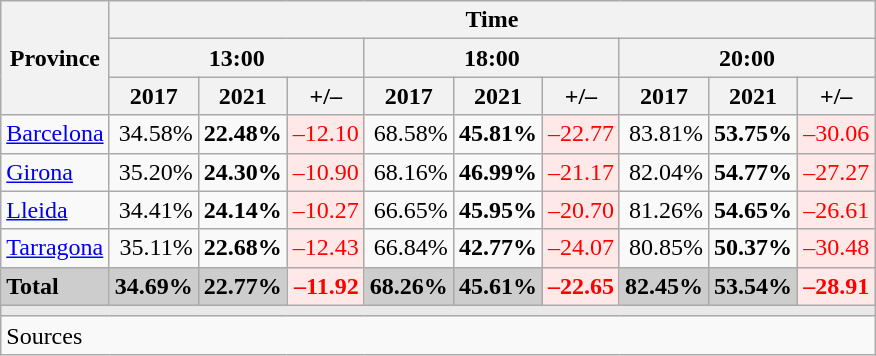<table class="wikitable sortable" style="text-align:right;">
<tr>
<th rowspan="3">Province</th>
<th colspan="9">Time</th>
</tr>
<tr>
<th colspan="3">13:00</th>
<th colspan="3">18:00</th>
<th colspan="3">20:00</th>
</tr>
<tr>
<th>2017</th>
<th>2021</th>
<th>+/–</th>
<th>2017</th>
<th>2021</th>
<th>+/–</th>
<th>2017</th>
<th>2021</th>
<th>+/–</th>
</tr>
<tr>
<td align="left"><a href='#'>Barcelona</a></td>
<td>34.58%</td>
<td><strong>22.48%</strong></td>
<td style="background:#FFE8E8; color:red;">–12.10</td>
<td>68.58%</td>
<td><strong>45.81%</strong></td>
<td style="background:#FFE8E8; color:red;">–22.77</td>
<td>83.81%</td>
<td><strong>53.75%</strong></td>
<td style="background:#FFE8E8; color:red;">–30.06</td>
</tr>
<tr>
<td align="left"><a href='#'>Girona</a></td>
<td>35.20%</td>
<td><strong>24.30%</strong></td>
<td style="background:#FFE8E8; color:red;">–10.90</td>
<td>68.16%</td>
<td><strong>46.99%</strong></td>
<td style="background:#FFE8E8; color:red;">–21.17</td>
<td>82.04%</td>
<td><strong>54.77%</strong></td>
<td style="background:#FFE8E8; color:red;">–27.27</td>
</tr>
<tr>
<td align="left"><a href='#'>Lleida</a></td>
<td>34.41%</td>
<td><strong>24.14%</strong></td>
<td style="background:#FFE8E8; color:red;">–10.27</td>
<td>66.65%</td>
<td><strong>45.95%</strong></td>
<td style="background:#FFE8E8; color:red;">–20.70</td>
<td>81.26%</td>
<td><strong>54.65%</strong></td>
<td style="background:#FFE8E8; color:red;">–26.61</td>
</tr>
<tr>
<td align="left"><a href='#'>Tarragona</a></td>
<td>35.11%</td>
<td><strong>22.68%</strong></td>
<td style="background:#FFE8E8; color:red;">–12.43</td>
<td>66.84%</td>
<td><strong>42.77%</strong></td>
<td style="background:#FFE8E8; color:red;">–24.07</td>
<td>80.85%</td>
<td><strong>50.37%</strong></td>
<td style="background:#FFE8E8; color:red;">–30.48</td>
</tr>
<tr style="background:#CDCDCD;">
<td align="left"><strong>Total</strong></td>
<td><strong>34.69%</strong></td>
<td><strong>22.77%</strong></td>
<td style="background:#FFE8E8; color:red;"><strong>–11.92</strong></td>
<td><strong>68.26%</strong></td>
<td><strong>45.61%</strong></td>
<td style="background:#FFE8E8; color:red;"><strong>–22.65</strong></td>
<td><strong>82.45%</strong></td>
<td><strong>53.54%</strong></td>
<td style="background:#FFE8E8; color:red;"><strong>–28.91</strong></td>
</tr>
<tr>
<td colspan="10" bgcolor="#E9E9E9"></td>
</tr>
<tr>
<td align="left" colspan="10">Sources</td>
</tr>
</table>
